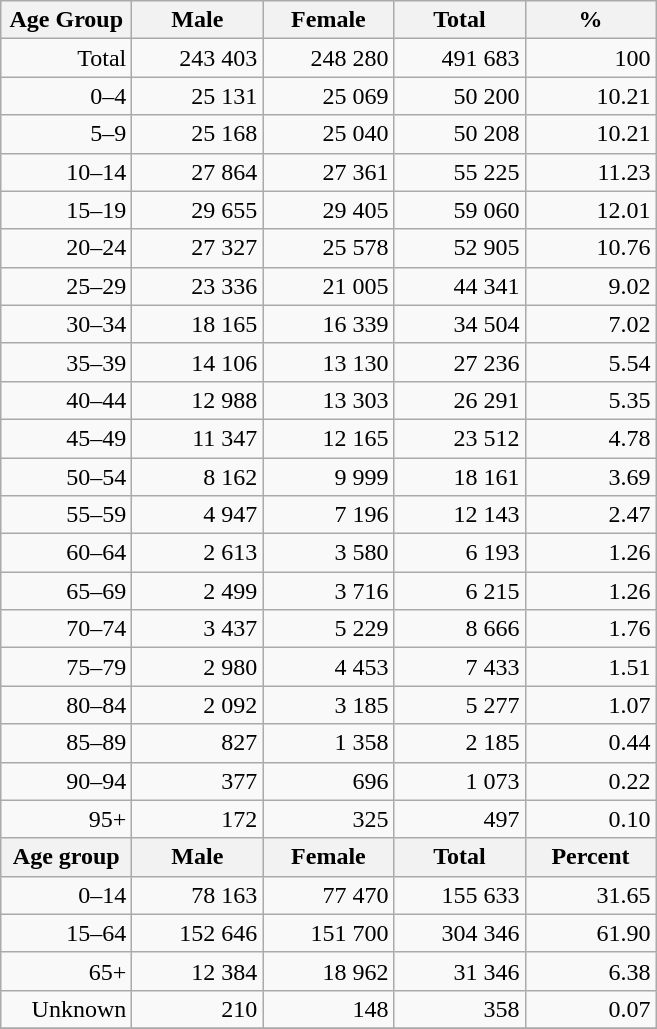<table class="wikitable">
<tr>
<th width="80pt">Age Group</th>
<th width="80pt">Male</th>
<th width="80pt">Female</th>
<th width="80pt">Total</th>
<th width="80pt">%</th>
</tr>
<tr>
<td align="right">Total</td>
<td align="right">243 403</td>
<td align="right">248 280</td>
<td align="right">491 683</td>
<td align="right">100</td>
</tr>
<tr>
<td align="right">0–4</td>
<td align="right">25 131</td>
<td align="right">25 069</td>
<td align="right">50 200</td>
<td align="right">10.21</td>
</tr>
<tr>
<td align="right">5–9</td>
<td align="right">25 168</td>
<td align="right">25 040</td>
<td align="right">50 208</td>
<td align="right">10.21</td>
</tr>
<tr>
<td align="right">10–14</td>
<td align="right">27 864</td>
<td align="right">27 361</td>
<td align="right">55 225</td>
<td align="right">11.23</td>
</tr>
<tr>
<td align="right">15–19</td>
<td align="right">29 655</td>
<td align="right">29 405</td>
<td align="right">59 060</td>
<td align="right">12.01</td>
</tr>
<tr>
<td align="right">20–24</td>
<td align="right">27 327</td>
<td align="right">25 578</td>
<td align="right">52 905</td>
<td align="right">10.76</td>
</tr>
<tr>
<td align="right">25–29</td>
<td align="right">23 336</td>
<td align="right">21 005</td>
<td align="right">44 341</td>
<td align="right">9.02</td>
</tr>
<tr>
<td align="right">30–34</td>
<td align="right">18 165</td>
<td align="right">16 339</td>
<td align="right">34 504</td>
<td align="right">7.02</td>
</tr>
<tr>
<td align="right">35–39</td>
<td align="right">14 106</td>
<td align="right">13 130</td>
<td align="right">27 236</td>
<td align="right">5.54</td>
</tr>
<tr>
<td align="right">40–44</td>
<td align="right">12 988</td>
<td align="right">13 303</td>
<td align="right">26 291</td>
<td align="right">5.35</td>
</tr>
<tr>
<td align="right">45–49</td>
<td align="right">11 347</td>
<td align="right">12 165</td>
<td align="right">23 512</td>
<td align="right">4.78</td>
</tr>
<tr>
<td align="right">50–54</td>
<td align="right">8 162</td>
<td align="right">9 999</td>
<td align="right">18 161</td>
<td align="right">3.69</td>
</tr>
<tr>
<td align="right">55–59</td>
<td align="right">4 947</td>
<td align="right">7 196</td>
<td align="right">12 143</td>
<td align="right">2.47</td>
</tr>
<tr>
<td align="right">60–64</td>
<td align="right">2 613</td>
<td align="right">3 580</td>
<td align="right">6 193</td>
<td align="right">1.26</td>
</tr>
<tr>
<td align="right">65–69</td>
<td align="right">2 499</td>
<td align="right">3 716</td>
<td align="right">6 215</td>
<td align="right">1.26</td>
</tr>
<tr>
<td align="right">70–74</td>
<td align="right">3 437</td>
<td align="right">5 229</td>
<td align="right">8 666</td>
<td align="right">1.76</td>
</tr>
<tr>
<td align="right">75–79</td>
<td align="right">2 980</td>
<td align="right">4 453</td>
<td align="right">7 433</td>
<td align="right">1.51</td>
</tr>
<tr>
<td align="right">80–84</td>
<td align="right">2 092</td>
<td align="right">3 185</td>
<td align="right">5 277</td>
<td align="right">1.07</td>
</tr>
<tr>
<td align="right">85–89</td>
<td align="right">827</td>
<td align="right">1 358</td>
<td align="right">2 185</td>
<td align="right">0.44</td>
</tr>
<tr>
<td align="right">90–94</td>
<td align="right">377</td>
<td align="right">696</td>
<td align="right">1 073</td>
<td align="right">0.22</td>
</tr>
<tr>
<td align="right">95+</td>
<td align="right">172</td>
<td align="right">325</td>
<td align="right">497</td>
<td align="right">0.10</td>
</tr>
<tr>
<th width="50">Age group</th>
<th width="80pt">Male</th>
<th width="80">Female</th>
<th width="80">Total</th>
<th width="50">Percent</th>
</tr>
<tr>
<td align="right">0–14</td>
<td align="right">78 163</td>
<td align="right">77 470</td>
<td align="right">155 633</td>
<td align="right">31.65</td>
</tr>
<tr>
<td align="right">15–64</td>
<td align="right">152 646</td>
<td align="right">151 700</td>
<td align="right">304 346</td>
<td align="right">61.90</td>
</tr>
<tr>
<td align="right">65+</td>
<td align="right">12 384</td>
<td align="right">18 962</td>
<td align="right">31 346</td>
<td align="right">6.38</td>
</tr>
<tr>
<td align="right">Unknown</td>
<td align="right">210</td>
<td align="right">148</td>
<td align="right">358</td>
<td align="right">0.07</td>
</tr>
<tr>
</tr>
</table>
